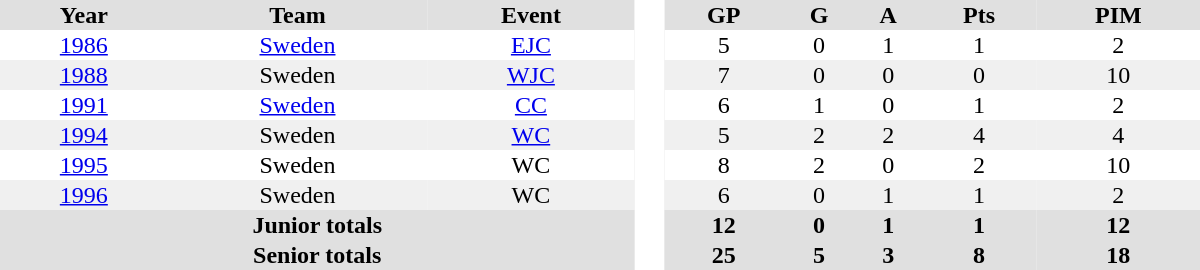<table border="0" cellpadding="1" cellspacing="0" style="text-align:center; width:50em">
<tr ALIGN="center" bgcolor="#e0e0e0">
<th>Year</th>
<th>Team</th>
<th>Event</th>
<th rowspan="99" bgcolor="#ffffff"> </th>
<th>GP</th>
<th>G</th>
<th>A</th>
<th>Pts</th>
<th>PIM</th>
</tr>
<tr>
<td><a href='#'>1986</a></td>
<td><a href='#'>Sweden</a></td>
<td><a href='#'>EJC</a></td>
<td>5</td>
<td>0</td>
<td>1</td>
<td>1</td>
<td>2</td>
</tr>
<tr bgcolor="#f0f0f0">
<td><a href='#'>1988</a></td>
<td>Sweden</td>
<td><a href='#'>WJC</a></td>
<td>7</td>
<td>0</td>
<td>0</td>
<td>0</td>
<td>10</td>
</tr>
<tr>
<td><a href='#'>1991</a></td>
<td><a href='#'>Sweden</a></td>
<td><a href='#'>CC</a></td>
<td>6</td>
<td>1</td>
<td>0</td>
<td>1</td>
<td>2</td>
</tr>
<tr bgcolor="#f0f0f0">
<td><a href='#'>1994</a></td>
<td>Sweden</td>
<td><a href='#'>WC</a></td>
<td>5</td>
<td>2</td>
<td>2</td>
<td>4</td>
<td>4</td>
</tr>
<tr>
<td><a href='#'>1995</a></td>
<td>Sweden</td>
<td>WC</td>
<td>8</td>
<td>2</td>
<td>0</td>
<td>2</td>
<td>10</td>
</tr>
<tr bgcolor="#f0f0f0">
<td><a href='#'>1996</a></td>
<td>Sweden</td>
<td>WC</td>
<td>6</td>
<td>0</td>
<td>1</td>
<td>1</td>
<td>2</td>
</tr>
<tr bgcolor="#e0e0e0">
<th colspan=3>Junior totals</th>
<th>12</th>
<th>0</th>
<th>1</th>
<th>1</th>
<th>12</th>
</tr>
<tr bgcolor="#e0e0e0">
<th colspan=3>Senior totals</th>
<th>25</th>
<th>5</th>
<th>3</th>
<th>8</th>
<th>18</th>
</tr>
</table>
